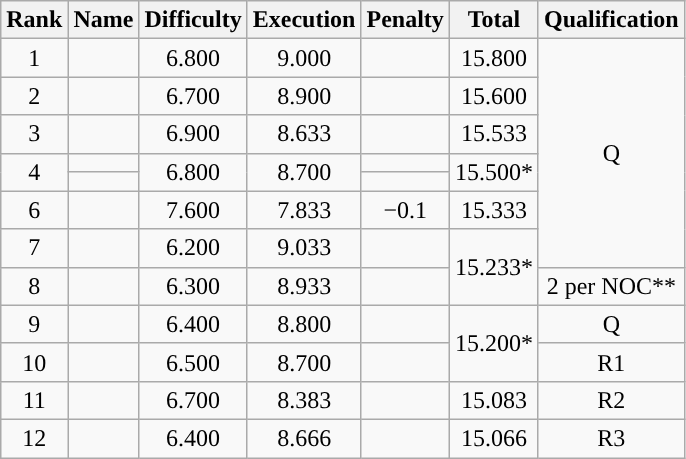<table class="wikitable sortable" style="text-align:center">
<tr>
<th>Rank</th>
<th>Name</th>
<th>Difficulty</th>
<th>Execution</th>
<th>Penalty</th>
<th>Total</th>
<th>Qualification</th>
</tr>
<tr>
<td>1</td>
<td align=left></td>
<td>6.800</td>
<td>9.000</td>
<td></td>
<td>15.800</td>
<td rowspan="7">Q</td>
</tr>
<tr>
<td>2</td>
<td align=left></td>
<td>6.700</td>
<td>8.900</td>
<td></td>
<td>15.600</td>
</tr>
<tr>
<td>3</td>
<td align=left></td>
<td>6.900</td>
<td>8.633</td>
<td></td>
<td>15.533</td>
</tr>
<tr>
<td rowspan="2">4</td>
<td align=left></td>
<td rowspan="2">6.800</td>
<td rowspan="2">8.700</td>
<td></td>
<td rowspan="2">15.500*</td>
</tr>
<tr>
<td align=left></td>
<td></td>
</tr>
<tr>
<td>6</td>
<td align=left></td>
<td>7.600</td>
<td>7.833</td>
<td>−0.1</td>
<td>15.333</td>
</tr>
<tr>
<td>7</td>
<td align=left></td>
<td>6.200</td>
<td>9.033</td>
<td></td>
<td rowspan="2">15.233*</td>
</tr>
<tr>
<td>8</td>
<td align=left></td>
<td>6.300</td>
<td>8.933</td>
<td></td>
<td>2 per NOC**</td>
</tr>
<tr>
<td>9</td>
<td align=left></td>
<td>6.400</td>
<td>8.800</td>
<td></td>
<td rowspan="2">15.200*</td>
<td>Q</td>
</tr>
<tr>
<td>10</td>
<td align=left></td>
<td>6.500</td>
<td>8.700</td>
<td></td>
<td>R1</td>
</tr>
<tr>
<td>11</td>
<td align=left></td>
<td>6.700</td>
<td>8.383</td>
<td></td>
<td>15.083</td>
<td>R2</td>
</tr>
<tr>
<td>12</td>
<td align=left></td>
<td>6.400</td>
<td>8.666</td>
<td></td>
<td>15.066</td>
<td>R3</td>
</tr>
</table>
